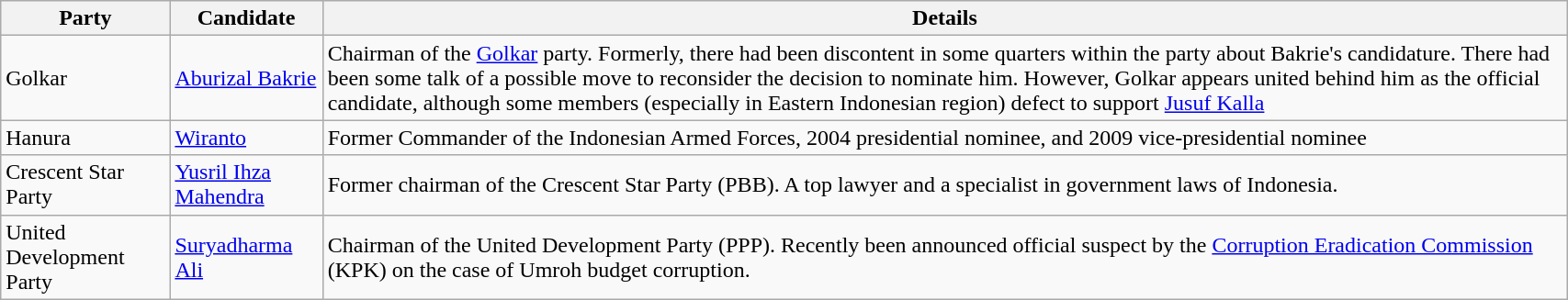<table class="wikitable" style="text-align:left;width:90%;">
<tr>
<th>Party</th>
<th>Candidate</th>
<th>Details</th>
</tr>
<tr>
<td>Golkar</td>
<td><a href='#'>Aburizal Bakrie</a></td>
<td>Chairman of the <a href='#'>Golkar</a> party. Formerly, there had been discontent in some quarters within the party about Bakrie's candidature. There had been some talk of a possible move to reconsider the decision to nominate him. However, Golkar appears united behind him as the official candidate, although some members (especially in Eastern Indonesian region) defect to support <a href='#'>Jusuf Kalla</a></td>
</tr>
<tr>
<td>Hanura</td>
<td><a href='#'>Wiranto</a></td>
<td>Former Commander of the Indonesian Armed Forces, 2004 presidential nominee, and 2009 vice-presidential nominee</td>
</tr>
<tr>
<td>Crescent Star Party</td>
<td><a href='#'>Yusril Ihza Mahendra</a></td>
<td>Former chairman of the Crescent Star Party (PBB). A top lawyer and a specialist in government laws of Indonesia.</td>
</tr>
<tr>
<td>United Development Party</td>
<td><a href='#'>Suryadharma Ali</a></td>
<td>Chairman of the United Development Party (PPP). Recently been announced official suspect by the <a href='#'>Corruption Eradication Commission</a> (KPK) on the case of Umroh budget corruption.</td>
</tr>
</table>
